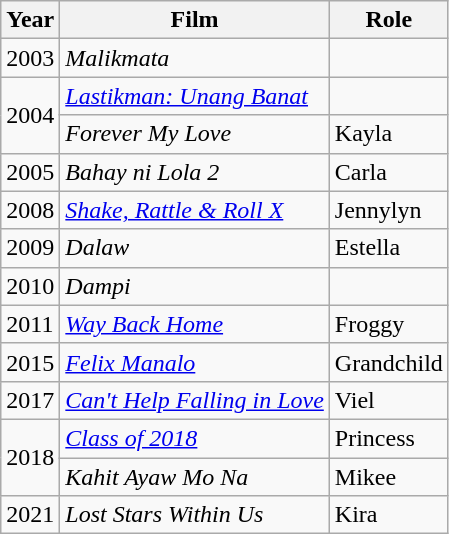<table class="wikitable sortable">
<tr>
<th>Year</th>
<th>Film</th>
<th>Role</th>
</tr>
<tr>
<td>2003</td>
<td><em>Malikmata</em></td>
<td></td>
</tr>
<tr>
<td rowspan=2>2004</td>
<td><em><a href='#'>Lastikman: Unang Banat</a></em></td>
<td></td>
</tr>
<tr>
<td><em>Forever My Love</em></td>
<td>Kayla</td>
</tr>
<tr>
<td>2005</td>
<td><em>Bahay ni Lola 2</em></td>
<td>Carla</td>
</tr>
<tr>
<td>2008</td>
<td><em><a href='#'>Shake, Rattle & Roll X</a></em></td>
<td>Jennylyn</td>
</tr>
<tr>
<td>2009</td>
<td><em>Dalaw</em></td>
<td>Estella</td>
</tr>
<tr>
<td>2010</td>
<td><em>Dampi</em></td>
<td></td>
</tr>
<tr>
<td>2011</td>
<td><em><a href='#'>Way Back Home</a></em></td>
<td>Froggy</td>
</tr>
<tr>
<td>2015</td>
<td><em><a href='#'>Felix Manalo</a></em></td>
<td>Grandchild</td>
</tr>
<tr>
<td>2017</td>
<td><em><a href='#'>Can't Help Falling in Love</a></em></td>
<td>Viel</td>
</tr>
<tr>
<td rowspan=2>2018</td>
<td><em><a href='#'>Class of 2018</a></em></td>
<td>Princess</td>
</tr>
<tr>
<td><em>Kahit Ayaw Mo Na</em></td>
<td>Mikee</td>
</tr>
<tr>
<td>2021</td>
<td><em>Lost Stars Within Us</em></td>
<td>Kira</td>
</tr>
</table>
